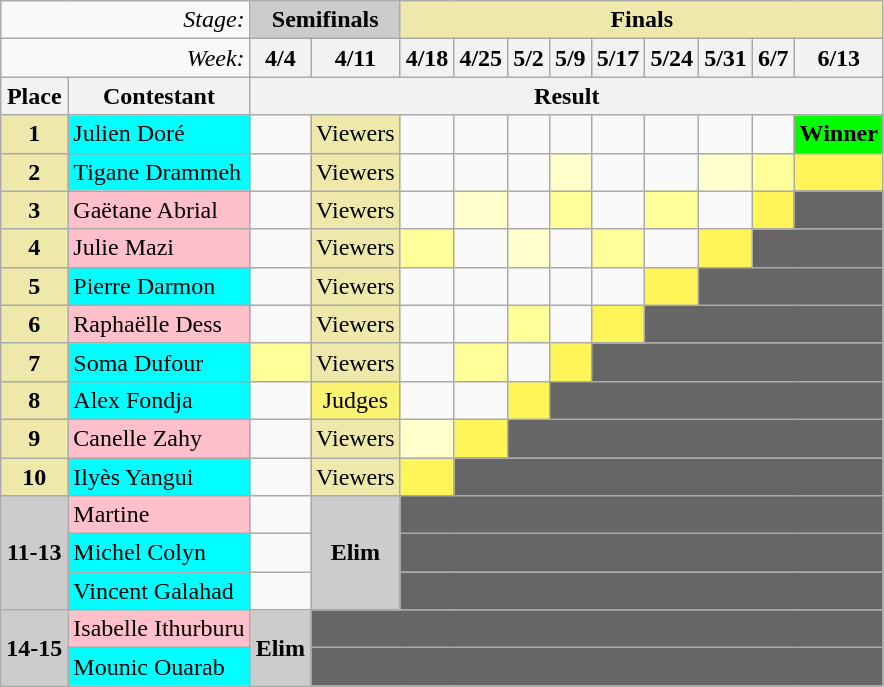<table class="wikitable">
<tr>
<td colspan="2" align="right"><em>Stage:</em></td>
<td colspan="2" bgcolor="#CCCCCC" align="center"><strong>Semifinals</strong></td>
<td colspan="9" bgcolor="palegoldenrod" align="Center"><strong>Finals</strong></td>
</tr>
<tr>
<td colspan="2" align="right"><em>Week:</em></td>
<th>4/4</th>
<th>4/11</th>
<th>4/18</th>
<th>4/25</th>
<th>5/2</th>
<th>5/9</th>
<th>5/17</th>
<th>5/24</th>
<th>5/31</th>
<th>6/7</th>
<th>6/13</th>
</tr>
<tr>
<th>Place</th>
<th>Contestant</th>
<th colspan="12" align="center">Result</th>
</tr>
<tr>
<td align="center"  bgcolor="palegoldenrod"><strong>1</strong></td>
<td bgcolor="cyan">Julien Doré</td>
<td></td>
<td bgcolor="palegoldenrod" align="center">Viewers</td>
<td></td>
<td></td>
<td></td>
<td></td>
<td></td>
<td></td>
<td></td>
<td></td>
<td bgcolor="lime" align="center"><strong>Winner</strong></td>
</tr>
<tr>
<td align="center"  bgcolor="palegoldenrod"><strong>2</strong></td>
<td bgcolor="cyan">Tigane Drammeh</td>
<td></td>
<td bgcolor="palegoldenrod" align="center">Viewers</td>
<td></td>
<td></td>
<td></td>
<td bgcolor="#FFFFCC" align="center"></td>
<td></td>
<td></td>
<td bgcolor="#FFFFCC" align="center"></td>
<td bgcolor="#FFFF99" align="center"></td>
<td bgcolor="#FFF558" align="center"></td>
</tr>
<tr>
<td align="center"  bgcolor="palegoldenrod"><strong>3</strong></td>
<td bgcolor="pink">Gaëtane Abrial</td>
<td></td>
<td bgcolor="palegoldenrod" align="center">Viewers</td>
<td></td>
<td bgcolor="#FFFFCC" align="center"></td>
<td></td>
<td bgcolor="#FFFF99" align="center"></td>
<td></td>
<td bgcolor="#FFFF99" align="center"></td>
<td></td>
<td bgcolor="#FFF558" align="center"></td>
<td bgcolor="666666"></td>
</tr>
<tr>
<td align="center"  bgcolor="palegoldenrod"><strong>4</strong></td>
<td bgcolor="pink">Julie Mazi</td>
<td></td>
<td bgcolor="palegoldenrod" align="center">Viewers</td>
<td bgcolor="#FFFF99" align="center"></td>
<td></td>
<td bgcolor="#FFFFCC" align="center"></td>
<td></td>
<td bgcolor="#FFFF99" align="center"></td>
<td></td>
<td bgcolor="#FFF558" align="center"></td>
<td colspan="2" bgcolor="666666"></td>
</tr>
<tr>
<td align="center"  bgcolor="palegoldenrod"><strong>5</strong></td>
<td bgcolor="cyan">Pierre Darmon</td>
<td></td>
<td bgcolor="palegoldenrod" align="center">Viewers</td>
<td></td>
<td></td>
<td></td>
<td></td>
<td></td>
<td bgcolor="#FFF558" align="center"></td>
<td colspan="3" bgcolor="666666"></td>
</tr>
<tr>
<td align="center"  bgcolor="palegoldenrod"><strong>6</strong></td>
<td bgcolor="pink">Raphaëlle Dess</td>
<td></td>
<td bgcolor="palegoldenrod" align="center">Viewers</td>
<td></td>
<td></td>
<td bgcolor="#FFFF99" align="center"></td>
<td></td>
<td bgcolor="#FFF558" align="center"></td>
<td colspan="4" bgcolor="666666"></td>
</tr>
<tr>
<td align="center"  bgcolor="palegoldenrod"><strong>7</strong></td>
<td bgcolor="cyan">Soma Dufour</td>
<td bgcolor="#FFFF99" align="center"></td>
<td bgcolor="palegoldenrod" align="center">Viewers</td>
<td></td>
<td bgcolor="#FFFF99" align="center"></td>
<td></td>
<td bgcolor="#FFF558" align="center"></td>
<td colspan="5" bgcolor="666666"></td>
</tr>
<tr>
<td align="center"  bgcolor="palegoldenrod"><strong>8</strong></td>
<td bgcolor="cyan">Alex Fondja</td>
<td></td>
<td bgcolor="#FBF373" align="center">Judges</td>
<td></td>
<td></td>
<td bgcolor="#FFF558" align="center"></td>
<td colspan="6" bgcolor="666666"></td>
</tr>
<tr>
<td align="center"  bgcolor="palegoldenrod"><strong>9</strong></td>
<td bgcolor="pink">Canelle Zahy</td>
<td></td>
<td bgcolor="palegoldenrod" align="center">Viewers</td>
<td bgcolor="#FFFFCC" align="center"></td>
<td bgcolor="#FFF558" align="center"></td>
<td colspan="7" bgcolor="666666"></td>
</tr>
<tr>
<td align="center" bgcolor="palegoldenrod"><strong>10</strong></td>
<td bgcolor="cyan">Ilyès Yangui</td>
<td></td>
<td bgcolor="palegoldenrod" align="center">Viewers</td>
<td bgcolor="#FFF558" align="center"></td>
<td colspan="8" bgcolor="666666"></td>
</tr>
<tr>
<td align="center" bgcolor="CCCCCC" rowspan="3"><strong>11-13</strong></td>
<td bgcolor="pink">Martine</td>
<td></td>
<td bgcolor="#CCCCCC" align="center" rowspan="3"><strong>Elim</strong></td>
<td colspan="9" bgcolor="666666"></td>
</tr>
<tr>
<td bgcolor="cyan">Michel Colyn</td>
<td></td>
<td colspan="9" bgcolor="666666"></td>
</tr>
<tr>
<td bgcolor="cyan">Vincent Galahad</td>
<td></td>
<td colspan="9" bgcolor="666666"></td>
</tr>
<tr>
<td align="center" bgcolor="CCCCCC" rowspan="3"><strong>14-15</strong></td>
<td bgcolor="pink">Isabelle Ithurburu</td>
<td bgcolor="#CCCCCC" align="center" rowspan="2"><strong>Elim</strong></td>
<td colspan="10" bgcolor="666666"></td>
</tr>
<tr>
<td bgcolor="cyan">Mounic Ouarab</td>
<td colspan="10" bgcolor="666666"></td>
</tr>
</table>
